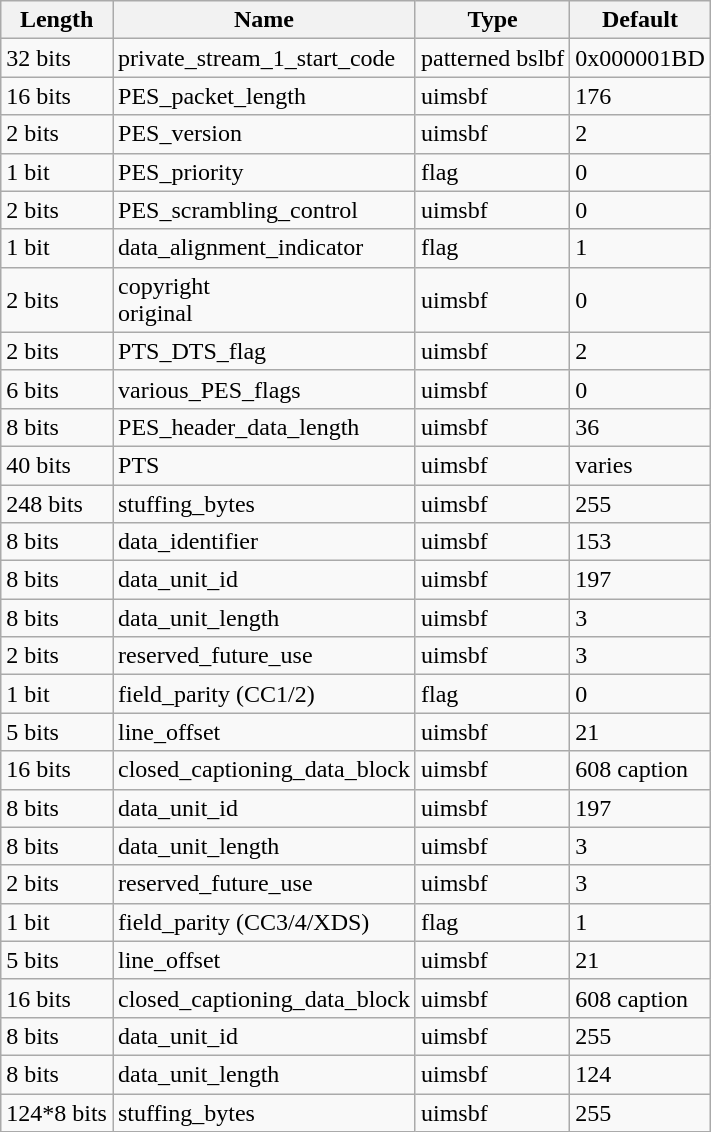<table class="wikitable">
<tr>
<th>Length</th>
<th>Name</th>
<th>Type</th>
<th>Default</th>
</tr>
<tr>
<td>32 bits</td>
<td>private_stream_1_start_code</td>
<td>patterned bslbf</td>
<td>0x000001BD</td>
</tr>
<tr>
<td>16 bits</td>
<td>PES_packet_length</td>
<td>uimsbf</td>
<td>176</td>
</tr>
<tr>
<td>2 bits</td>
<td>PES_version</td>
<td>uimsbf</td>
<td>2</td>
</tr>
<tr>
<td>1 bit</td>
<td>PES_priority</td>
<td>flag</td>
<td>0</td>
</tr>
<tr>
<td>2 bits</td>
<td>PES_scrambling_control</td>
<td>uimsbf</td>
<td>0</td>
</tr>
<tr>
<td>1 bit</td>
<td>data_alignment_indicator</td>
<td>flag</td>
<td>1</td>
</tr>
<tr>
<td>2 bits</td>
<td>copyright<br>original</td>
<td>uimsbf</td>
<td>0</td>
</tr>
<tr>
<td>2 bits</td>
<td>PTS_DTS_flag</td>
<td>uimsbf</td>
<td>2</td>
</tr>
<tr>
<td>6 bits</td>
<td>various_PES_flags</td>
<td>uimsbf</td>
<td>0</td>
</tr>
<tr>
<td>8 bits</td>
<td>PES_header_data_length</td>
<td>uimsbf</td>
<td>36</td>
</tr>
<tr>
<td>40 bits</td>
<td>PTS</td>
<td>uimsbf</td>
<td>varies</td>
</tr>
<tr>
<td>248 bits</td>
<td>stuffing_bytes</td>
<td>uimsbf</td>
<td>255</td>
</tr>
<tr>
<td>8 bits</td>
<td>data_identifier</td>
<td>uimsbf</td>
<td>153</td>
</tr>
<tr>
<td>8 bits</td>
<td>data_unit_id</td>
<td>uimsbf</td>
<td>197</td>
</tr>
<tr>
<td>8 bits</td>
<td>data_unit_length</td>
<td>uimsbf</td>
<td>3</td>
</tr>
<tr>
<td>2 bits</td>
<td>reserved_future_use</td>
<td>uimsbf</td>
<td>3</td>
</tr>
<tr>
<td>1 bit</td>
<td>field_parity (CC1/2)</td>
<td>flag</td>
<td>0</td>
</tr>
<tr>
<td>5 bits</td>
<td>line_offset</td>
<td>uimsbf</td>
<td>21</td>
</tr>
<tr>
<td>16 bits</td>
<td>closed_captioning_data_block</td>
<td>uimsbf</td>
<td>608 caption</td>
</tr>
<tr>
<td>8 bits</td>
<td>data_unit_id</td>
<td>uimsbf</td>
<td>197</td>
</tr>
<tr>
<td>8 bits</td>
<td>data_unit_length</td>
<td>uimsbf</td>
<td>3</td>
</tr>
<tr>
<td>2 bits</td>
<td>reserved_future_use</td>
<td>uimsbf</td>
<td>3</td>
</tr>
<tr>
<td>1 bit</td>
<td>field_parity (CC3/4/XDS)</td>
<td>flag</td>
<td>1</td>
</tr>
<tr>
<td>5 bits</td>
<td>line_offset</td>
<td>uimsbf</td>
<td>21</td>
</tr>
<tr>
<td>16 bits</td>
<td>closed_captioning_data_block</td>
<td>uimsbf</td>
<td>608 caption</td>
</tr>
<tr>
<td>8 bits</td>
<td>data_unit_id</td>
<td>uimsbf</td>
<td>255</td>
</tr>
<tr>
<td>8 bits</td>
<td>data_unit_length</td>
<td>uimsbf</td>
<td>124</td>
</tr>
<tr>
<td>124*8 bits</td>
<td>stuffing_bytes</td>
<td>uimsbf</td>
<td>255</td>
</tr>
</table>
